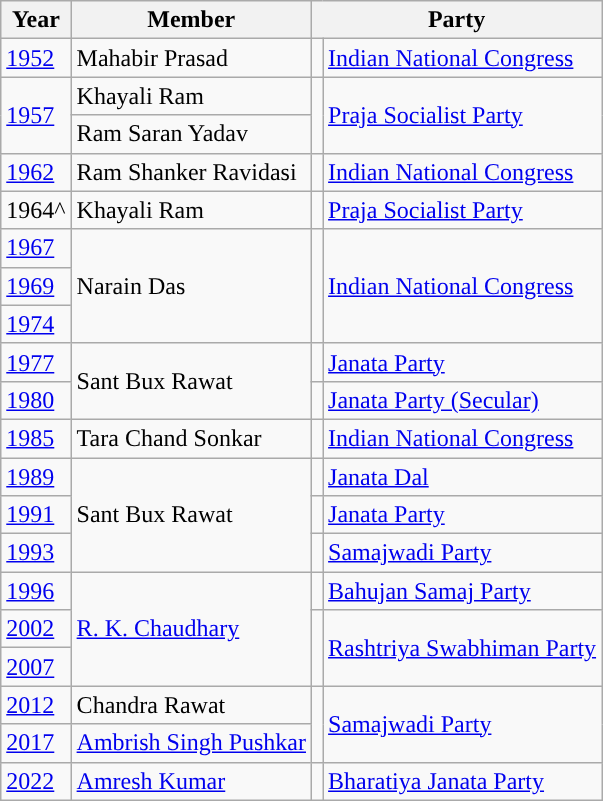<table class="wikitable">
<tr>
<th>Year</th>
<th>Member</th>
<th colspan="2">Party</th>
</tr>
<tr>
<td><a href='#'>1952</a></td>
<td>Mahabir Prasad</td>
<td style="background-color: "></td>
<td><a href='#'>Indian National Congress</a></td>
</tr>
<tr>
<td rowspan="2"><a href='#'>1957</a></td>
<td>Khayali Ram</td>
<td rowspan="2" style="background-color: "></td>
<td rowspan="2"><a href='#'>Praja Socialist Party</a></td>
</tr>
<tr>
<td>Ram Saran Yadav</td>
</tr>
<tr>
<td><a href='#'>1962</a></td>
<td>Ram Shanker Ravidasi</td>
<td style="background-color: "></td>
<td><a href='#'>Indian National Congress</a></td>
</tr>
<tr>
<td>1964^</td>
<td>Khayali Ram</td>
<td style="background-color: "></td>
<td><a href='#'>Praja Socialist Party</a></td>
</tr>
<tr>
<td><a href='#'>1967</a></td>
<td rowspan="3">Narain Das</td>
<td rowspan="3" style="background-color: "></td>
<td rowspan="3"><a href='#'>Indian National Congress</a></td>
</tr>
<tr>
<td><a href='#'>1969</a></td>
</tr>
<tr>
<td><a href='#'>1974</a></td>
</tr>
<tr>
<td><a href='#'>1977</a></td>
<td rowspan="2">Sant Bux Rawat</td>
<td style="background-color: "></td>
<td><a href='#'>Janata Party</a></td>
</tr>
<tr>
<td><a href='#'>1980</a></td>
<td style="background-color: "></td>
<td><a href='#'>Janata Party (Secular)</a></td>
</tr>
<tr>
<td><a href='#'>1985</a></td>
<td>Tara Chand Sonkar</td>
<td style="background-color: "></td>
<td><a href='#'>Indian National Congress</a></td>
</tr>
<tr>
<td><a href='#'>1989</a></td>
<td rowspan="3">Sant Bux Rawat</td>
<td style="background-color: "></td>
<td><a href='#'>Janata Dal</a></td>
</tr>
<tr>
<td><a href='#'>1991</a></td>
<td style="background-color: "></td>
<td><a href='#'>Janata Party</a></td>
</tr>
<tr>
<td><a href='#'>1993</a></td>
<td style="background-color: "></td>
<td><a href='#'>Samajwadi Party</a></td>
</tr>
<tr>
<td><a href='#'>1996</a></td>
<td rowspan="3"><a href='#'>R. K. Chaudhary</a></td>
<td style="background-color: "></td>
<td><a href='#'>Bahujan Samaj Party</a></td>
</tr>
<tr>
<td><a href='#'>2002</a></td>
<td rowspan="2" style="background-color: "></td>
<td rowspan="2"><a href='#'>Rashtriya Swabhiman Party</a></td>
</tr>
<tr>
<td><a href='#'>2007</a></td>
</tr>
<tr>
<td><a href='#'>2012</a></td>
<td>Chandra Rawat</td>
<td rowspan="2" style="background-color: "></td>
<td rowspan="2"><a href='#'>Samajwadi Party</a></td>
</tr>
<tr>
<td><a href='#'>2017</a></td>
<td><a href='#'>Ambrish Singh Pushkar</a></td>
</tr>
<tr>
<td><a href='#'>2022</a></td>
<td><a href='#'>Amresh Kumar</a></td>
<td style="background-color: "></td>
<td><a href='#'>Bharatiya Janata Party</a></td>
</tr>
</table>
